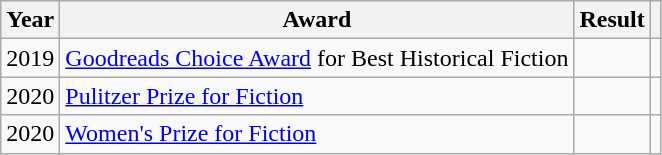<table class="wikitable plainrowheaders sortable">
<tr>
<th scope="col">Year</th>
<th scope="col">Award</th>
<th scope="col">Result</th>
<th scope="col" class="unsortable"></th>
</tr>
<tr>
<td>2019</td>
<td><a href='#'>Goodreads Choice Award</a> for Best Historical Fiction</td>
<td></td>
<td style="text-align:center;"></td>
</tr>
<tr>
<td>2020</td>
<td><a href='#'>Pulitzer Prize for Fiction</a></td>
<td></td>
<td style="text-align:center;"></td>
</tr>
<tr>
<td>2020</td>
<td><a href='#'>Women's Prize for Fiction</a></td>
<td></td>
<td style="text-align:center;"></td>
</tr>
</table>
